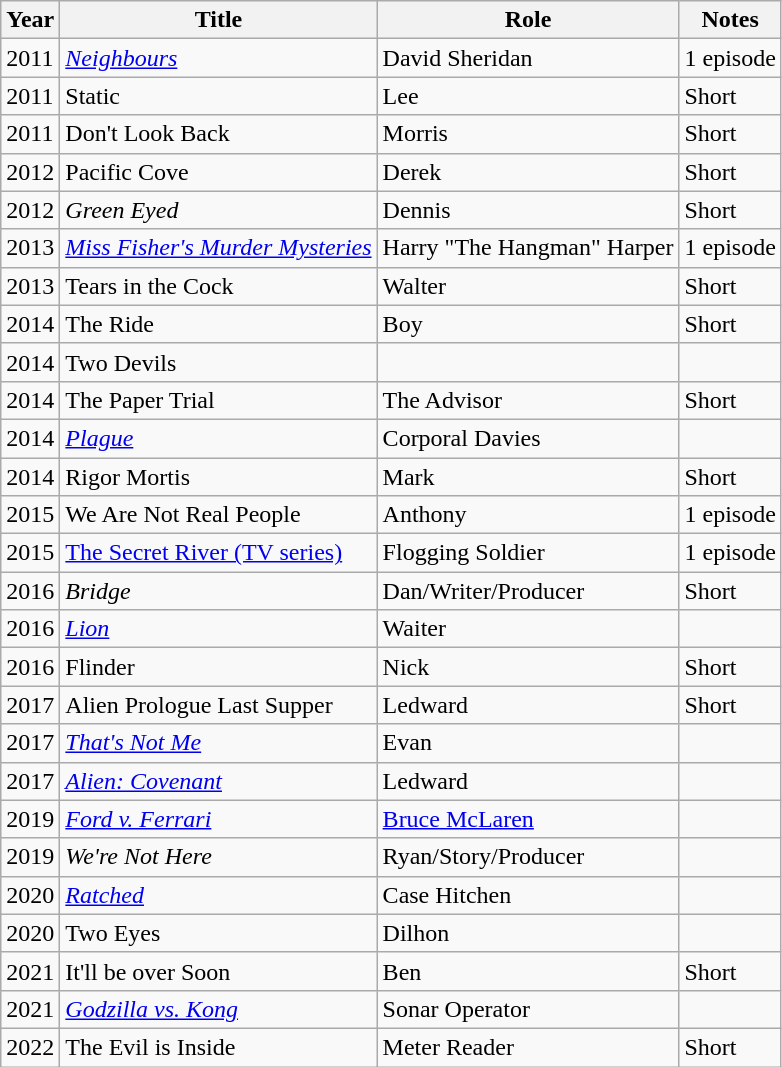<table class="wikitable">
<tr>
<th>Year</th>
<th>Title</th>
<th>Role</th>
<th>Notes</th>
</tr>
<tr>
<td>2011</td>
<td><em><a href='#'>Neighbours</a></em></td>
<td>David Sheridan</td>
<td>1 episode</td>
</tr>
<tr>
<td>2011</td>
<td>Static</td>
<td>Lee</td>
<td>Short</td>
</tr>
<tr>
<td>2011</td>
<td>Don't Look Back</td>
<td>Morris</td>
<td>Short</td>
</tr>
<tr>
<td>2012</td>
<td>Pacific Cove</td>
<td>Derek</td>
<td>Short</td>
</tr>
<tr>
<td>2012</td>
<td><em>Green Eyed</em></td>
<td>Dennis</td>
<td>Short</td>
</tr>
<tr>
<td>2013</td>
<td><em><a href='#'>Miss Fisher's Murder Mysteries</a></em></td>
<td>Harry "The Hangman" Harper</td>
<td>1 episode</td>
</tr>
<tr>
<td>2013</td>
<td>Tears in the Cock</td>
<td>Walter</td>
<td>Short</td>
</tr>
<tr>
<td>2014</td>
<td>The Ride</td>
<td>Boy</td>
<td>Short</td>
</tr>
<tr>
<td>2014</td>
<td>Two Devils</td>
<td></td>
<td></td>
</tr>
<tr>
<td>2014</td>
<td>The Paper Trial</td>
<td>The Advisor</td>
<td>Short</td>
</tr>
<tr>
<td>2014</td>
<td><em><a href='#'>Plague</a></em></td>
<td>Corporal Davies</td>
<td></td>
</tr>
<tr>
<td>2014</td>
<td>Rigor Mortis</td>
<td>Mark</td>
<td>Short</td>
</tr>
<tr>
<td>2015</td>
<td>We Are Not Real People</td>
<td>Anthony</td>
<td>1 episode</td>
</tr>
<tr>
<td>2015</td>
<td><a href='#'>The Secret River (TV series)</a></td>
<td>Flogging Soldier</td>
<td>1 episode</td>
</tr>
<tr>
<td>2016</td>
<td><em>Bridge</em></td>
<td>Dan/Writer/Producer</td>
<td>Short</td>
</tr>
<tr>
<td>2016</td>
<td><em><a href='#'>Lion</a></em></td>
<td>Waiter</td>
<td></td>
</tr>
<tr>
<td>2016</td>
<td>Flinder</td>
<td>Nick</td>
<td>Short</td>
</tr>
<tr>
<td>2017</td>
<td>Alien Prologue Last Supper</td>
<td>Ledward</td>
<td>Short</td>
</tr>
<tr>
<td>2017</td>
<td><em><a href='#'>That's Not Me</a></em></td>
<td>Evan</td>
<td></td>
</tr>
<tr>
<td>2017</td>
<td><em><a href='#'>Alien: Covenant</a></em></td>
<td>Ledward</td>
<td></td>
</tr>
<tr>
<td>2019</td>
<td><em><a href='#'>Ford v. Ferrari</a></em></td>
<td><a href='#'>Bruce McLaren</a></td>
<td></td>
</tr>
<tr>
<td>2019</td>
<td><em>We're Not Here</em></td>
<td>Ryan/Story/Producer</td>
<td></td>
</tr>
<tr>
<td>2020</td>
<td><em><a href='#'>Ratched</a></em></td>
<td>Case Hitchen</td>
<td></td>
</tr>
<tr>
<td>2020</td>
<td>Two Eyes</td>
<td>Dilhon</td>
<td></td>
</tr>
<tr>
<td>2021</td>
<td>It'll be over Soon</td>
<td>Ben</td>
<td>Short</td>
</tr>
<tr>
<td>2021</td>
<td><em><a href='#'>Godzilla vs. Kong</a></em></td>
<td>Sonar Operator</td>
<td></td>
</tr>
<tr>
<td>2022</td>
<td>The Evil is Inside</td>
<td>Meter Reader</td>
<td>Short</td>
</tr>
</table>
